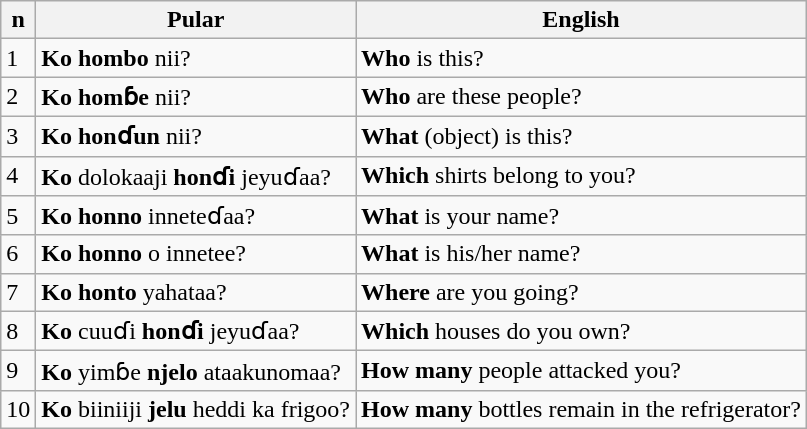<table class="wikitable">
<tr>
<th>n</th>
<th>Pular</th>
<th>English</th>
</tr>
<tr>
<td>1</td>
<td><strong>Ko hombo</strong> nii?</td>
<td><strong>Who</strong> is this?</td>
</tr>
<tr>
<td>2</td>
<td><strong>Ko homɓe</strong> nii?</td>
<td><strong>Who</strong> are these people?</td>
</tr>
<tr>
<td>3</td>
<td><strong>Ko honɗun</strong> nii?</td>
<td><strong>What</strong> (object) is this?</td>
</tr>
<tr>
<td>4</td>
<td><strong>Ko</strong> dolokaaji <strong>honɗi</strong> jeyuɗaa?</td>
<td><strong>Which</strong> shirts belong to you?</td>
</tr>
<tr>
<td>5</td>
<td><strong>Ko honno</strong> inneteɗaa?</td>
<td><strong>What</strong> is your name?</td>
</tr>
<tr>
<td>6</td>
<td><strong>Ko honno</strong> o innetee?</td>
<td><strong>What</strong> is his/her name?</td>
</tr>
<tr>
<td>7</td>
<td><strong>Ko honto</strong> yahataa?</td>
<td><strong>Where</strong> are you going?</td>
</tr>
<tr>
<td>8</td>
<td><strong>Ko</strong> cuuɗi <strong>honɗi</strong> jeyuɗaa?</td>
<td><strong>Which</strong> houses do you own?</td>
</tr>
<tr>
<td>9</td>
<td><strong>Ko</strong> yimɓe <strong>njelo</strong> ataakunomaa?</td>
<td><strong>How many</strong> people attacked you?</td>
</tr>
<tr>
<td>10</td>
<td><strong>Ko</strong> biiniiji <strong>jelu</strong> heddi ka frigoo?</td>
<td><strong>How many</strong> bottles remain in the refrigerator?</td>
</tr>
</table>
